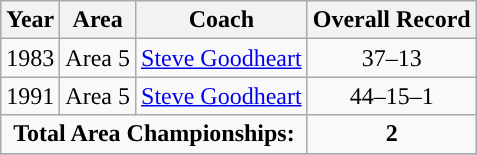<table class="wikitable" style="text-align:center">
<tr>
<th>Year</th>
<th>Area</th>
<th>Coach</th>
<th>Overall Record</th>
</tr>
<tr align="center">
<td>1983</td>
<td>Area 5</td>
<td><a href='#'>Steve Goodheart</a></td>
<td>37–13</td>
</tr>
<tr align="center">
<td>1991</td>
<td>Area 5</td>
<td><a href='#'>Steve Goodheart</a></td>
<td>44–15–1</td>
</tr>
<tr align="center">
<td colspan=3><strong>Total Area Championships:</strong></td>
<td colspan=1><strong>2</strong></td>
</tr>
<tr>
</tr>
</table>
